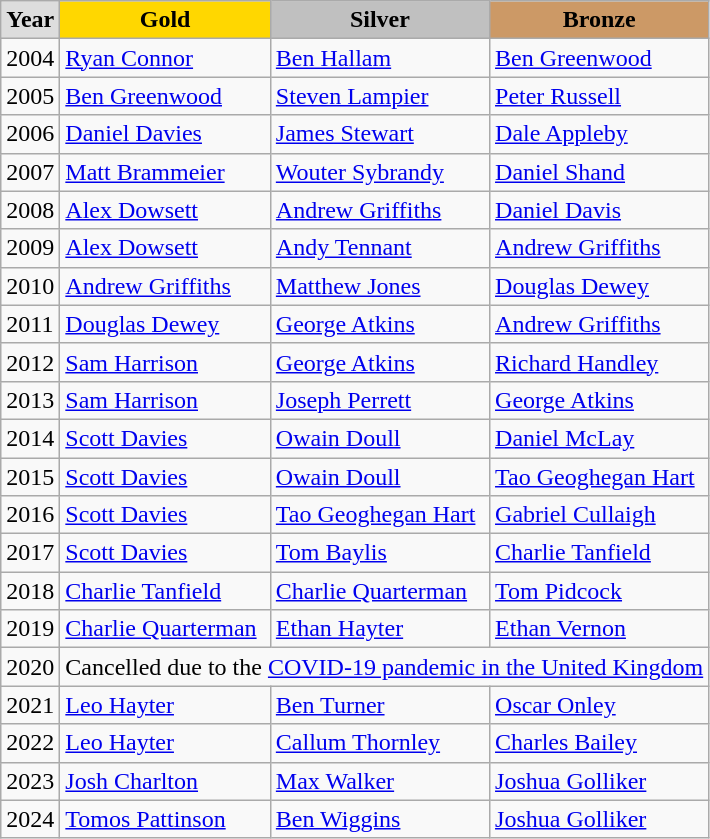<table class="wikitable" style="text-align:left;">
<tr style="text-align:center; font-weight:bold;">
<td style="background:#ddd; ">Year</td>
<td style="background:gold; ">Gold</td>
<td style="background:silver; ">Silver</td>
<td style="background:#c96; ">Bronze</td>
</tr>
<tr>
<td>2004</td>
<td><a href='#'>Ryan Connor</a></td>
<td><a href='#'>Ben Hallam</a></td>
<td><a href='#'>Ben Greenwood</a></td>
</tr>
<tr>
<td>2005</td>
<td><a href='#'>Ben Greenwood</a></td>
<td><a href='#'>Steven Lampier</a></td>
<td><a href='#'>Peter Russell</a></td>
</tr>
<tr>
<td>2006</td>
<td><a href='#'>Daniel Davies</a></td>
<td><a href='#'>James Stewart</a></td>
<td><a href='#'>Dale Appleby</a></td>
</tr>
<tr>
<td>2007</td>
<td> <a href='#'>Matt Brammeier</a></td>
<td> <a href='#'>Wouter Sybrandy</a></td>
<td><a href='#'>Daniel Shand</a></td>
</tr>
<tr>
<td>2008</td>
<td><a href='#'>Alex Dowsett</a></td>
<td><a href='#'>Andrew Griffiths</a></td>
<td><a href='#'>Daniel Davis</a></td>
</tr>
<tr>
<td>2009</td>
<td><a href='#'>Alex Dowsett</a></td>
<td><a href='#'>Andy Tennant</a></td>
<td><a href='#'>Andrew Griffiths</a></td>
</tr>
<tr>
<td>2010</td>
<td><a href='#'>Andrew Griffiths</a></td>
<td><a href='#'>Matthew Jones</a></td>
<td><a href='#'>Douglas Dewey</a></td>
</tr>
<tr>
<td>2011</td>
<td><a href='#'>Douglas Dewey</a></td>
<td><a href='#'>George Atkins</a></td>
<td><a href='#'>Andrew Griffiths</a></td>
</tr>
<tr>
<td>2012</td>
<td><a href='#'>Sam Harrison</a></td>
<td><a href='#'>George Atkins</a></td>
<td><a href='#'>Richard Handley</a></td>
</tr>
<tr>
<td>2013</td>
<td><a href='#'>Sam Harrison</a></td>
<td><a href='#'>Joseph Perrett</a></td>
<td><a href='#'>George Atkins</a></td>
</tr>
<tr>
<td>2014</td>
<td><a href='#'>Scott Davies</a></td>
<td><a href='#'>Owain Doull</a></td>
<td><a href='#'>Daniel McLay</a></td>
</tr>
<tr>
<td>2015</td>
<td><a href='#'>Scott Davies</a></td>
<td><a href='#'>Owain Doull</a></td>
<td><a href='#'>Tao Geoghegan Hart</a></td>
</tr>
<tr>
<td>2016</td>
<td><a href='#'>Scott Davies</a></td>
<td><a href='#'>Tao Geoghegan Hart</a></td>
<td><a href='#'>Gabriel Cullaigh</a></td>
</tr>
<tr>
<td>2017</td>
<td><a href='#'>Scott Davies</a></td>
<td><a href='#'>Tom Baylis</a></td>
<td><a href='#'>Charlie Tanfield</a></td>
</tr>
<tr>
<td>2018</td>
<td><a href='#'>Charlie Tanfield</a></td>
<td><a href='#'>Charlie Quarterman</a></td>
<td><a href='#'>Tom Pidcock</a></td>
</tr>
<tr>
<td>2019</td>
<td><a href='#'>Charlie Quarterman</a></td>
<td><a href='#'>Ethan Hayter</a></td>
<td><a href='#'>Ethan Vernon</a></td>
</tr>
<tr>
<td>2020</td>
<td colspan="4" align="center">Cancelled due to the <a href='#'>COVID-19 pandemic in the United Kingdom</a></td>
</tr>
<tr>
<td>2021</td>
<td><a href='#'>Leo Hayter</a></td>
<td><a href='#'>Ben Turner</a></td>
<td><a href='#'>Oscar Onley</a></td>
</tr>
<tr>
<td>2022</td>
<td><a href='#'>Leo Hayter</a></td>
<td><a href='#'>Callum Thornley</a></td>
<td><a href='#'>Charles Bailey</a></td>
</tr>
<tr>
<td>2023</td>
<td><a href='#'>Josh Charlton</a></td>
<td><a href='#'>Max Walker</a></td>
<td><a href='#'>Joshua Golliker</a></td>
</tr>
<tr>
<td>2024</td>
<td><a href='#'>Tomos Pattinson</a></td>
<td><a href='#'>Ben Wiggins</a></td>
<td><a href='#'>Joshua Golliker</a></td>
</tr>
</table>
